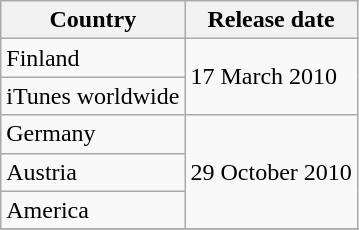<table class="wikitable">
<tr>
<th>Country</th>
<th>Release date</th>
</tr>
<tr>
<td>Finland</td>
<td rowspan="2">17 March 2010</td>
</tr>
<tr>
<td>iTunes worldwide</td>
</tr>
<tr>
<td>Germany</td>
<td rowspan="3">29 October 2010</td>
</tr>
<tr>
<td>Austria</td>
</tr>
<tr>
<td>America</td>
</tr>
<tr>
</tr>
</table>
